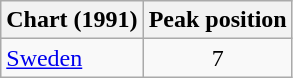<table class="wikitable">
<tr>
<th align="left">Chart (1991)</th>
<th align="center">Peak position</th>
</tr>
<tr>
<td align="left"><a href='#'>Sweden</a></td>
<td align="center">7</td>
</tr>
</table>
